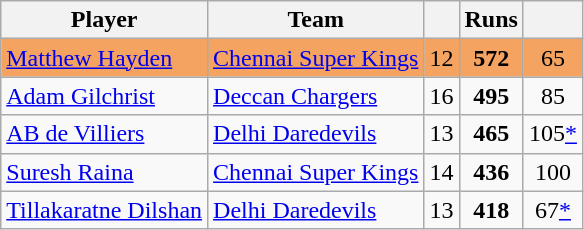<table class="wikitable" style="text-align: center;">
<tr>
<th>Player</th>
<th>Team</th>
<th></th>
<th>Runs</th>
<th></th>
</tr>
<tr style="background-color:sandybrown">
<td style="text-align:left"><a href='#'>Matthew Hayden</a></td>
<td style="text-align:left"><a href='#'>Chennai Super Kings</a></td>
<td>12</td>
<td><strong>572</strong></td>
<td>65</td>
</tr>
<tr>
<td style="text-align:left"><a href='#'>Adam Gilchrist</a></td>
<td style="text-align:left"><a href='#'>Deccan Chargers</a></td>
<td>16</td>
<td><strong>495</strong></td>
<td>85</td>
</tr>
<tr>
<td style="text-align:left"><a href='#'>AB de Villiers</a></td>
<td style="text-align:left"><a href='#'>Delhi Daredevils</a></td>
<td>13</td>
<td><strong>465</strong></td>
<td>105<a href='#'>*</a></td>
</tr>
<tr>
<td style="text-align:left"><a href='#'>Suresh Raina</a></td>
<td style="text-align:left"><a href='#'>Chennai Super Kings</a></td>
<td>14</td>
<td><strong>436</strong></td>
<td>100</td>
</tr>
<tr>
<td style="text-align:left"><a href='#'>Tillakaratne Dilshan</a></td>
<td style="text-align:left"><a href='#'>Delhi Daredevils</a></td>
<td>13</td>
<td><strong>418</strong></td>
<td>67<a href='#'>*</a></td>
</tr>
</table>
